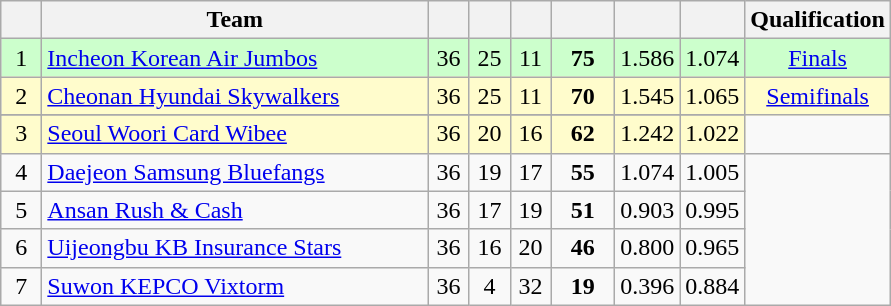<table class="wikitable" style="text-align:center;">
<tr>
<th width=20></th>
<th width=250>Team</th>
<th width=20></th>
<th width=20></th>
<th width=20></th>
<th width=35></th>
<th width=35></th>
<th width=35></th>
<th width=50>Qualification</th>
</tr>
<tr bgcolor=#ccffcc>
<td>1</td>
<td align=left><a href='#'>Incheon Korean Air Jumbos</a></td>
<td>36</td>
<td>25</td>
<td>11</td>
<td><strong>75</strong></td>
<td>1.586</td>
<td>1.074</td>
<td><a href='#'>Finals</a></td>
</tr>
<tr bgcolor=#fffccc>
<td>2</td>
<td align=left><a href='#'>Cheonan Hyundai Skywalkers</a></td>
<td>36</td>
<td>25</td>
<td>11</td>
<td><strong>70</strong></td>
<td>1.545</td>
<td>1.065</td>
<td rowspan="2"><a href='#'>Semifinals</a></td>
</tr>
<tr>
</tr>
<tr bgcolor=#fffccc>
<td>3</td>
<td align=left><a href='#'>Seoul Woori Card Wibee</a></td>
<td>36</td>
<td>20</td>
<td>16</td>
<td><strong>62</strong></td>
<td>1.242</td>
<td>1.022</td>
</tr>
<tr>
<td>4</td>
<td align=left><a href='#'>Daejeon Samsung Bluefangs</a></td>
<td>36</td>
<td>19</td>
<td>17</td>
<td><strong>55</strong></td>
<td>1.074</td>
<td>1.005</td>
<td rowspan="4"></td>
</tr>
<tr>
<td>5</td>
<td align=left><a href='#'>Ansan Rush & Cash</a></td>
<td>36</td>
<td>17</td>
<td>19</td>
<td><strong>51</strong></td>
<td>0.903</td>
<td>0.995</td>
</tr>
<tr>
<td>6</td>
<td align=left><a href='#'>Uijeongbu KB Insurance Stars</a></td>
<td>36</td>
<td>16</td>
<td>20</td>
<td><strong>46</strong></td>
<td>0.800</td>
<td>0.965</td>
</tr>
<tr>
<td>7</td>
<td align=left><a href='#'>Suwon KEPCO Vixtorm</a></td>
<td>36</td>
<td>4</td>
<td>32</td>
<td><strong>19</strong></td>
<td>0.396</td>
<td>0.884</td>
</tr>
</table>
